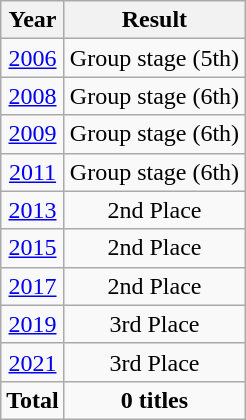<table class="wikitable" style="text-align: center;">
<tr>
<th>Year</th>
<th>Result</th>
</tr>
<tr>
<td> <a href='#'>2006</a></td>
<td>Group stage (5th)</td>
</tr>
<tr>
<td> <a href='#'>2008</a></td>
<td>Group stage (6th)</td>
</tr>
<tr>
<td> <a href='#'>2009</a></td>
<td>Group stage (6th)</td>
</tr>
<tr>
<td> <a href='#'>2011</a></td>
<td>Group stage (6th)</td>
</tr>
<tr>
<td> <a href='#'>2013</a></td>
<td>2nd Place</td>
</tr>
<tr>
<td> <a href='#'>2015</a></td>
<td>2nd Place</td>
</tr>
<tr>
<td> <a href='#'>2017</a></td>
<td>2nd Place</td>
</tr>
<tr>
<td> <a href='#'>2019</a></td>
<td>3rd Place</td>
</tr>
<tr>
<td> <a href='#'>2021</a></td>
<td>3rd Place</td>
</tr>
<tr>
<td><strong>Total</strong></td>
<td><strong>0 titles</strong></td>
</tr>
</table>
